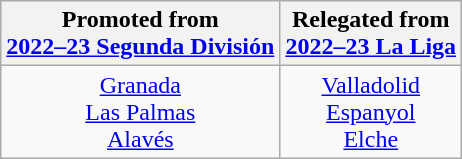<table class="wikitable">
<tr>
<th>Promoted from<br><a href='#'>2022–23 Segunda División</a></th>
<th>Relegated from<br><a href='#'>2022–23 La Liga</a></th>
</tr>
<tr>
<td align=center><a href='#'>Granada</a> <br> <a href='#'>Las Palmas</a> <br><a href='#'>Alavés</a></td>
<td align=center><a href='#'>Valladolid</a> <br> <a href='#'>Espanyol</a> <br> <a href='#'>Elche</a></td>
</tr>
</table>
